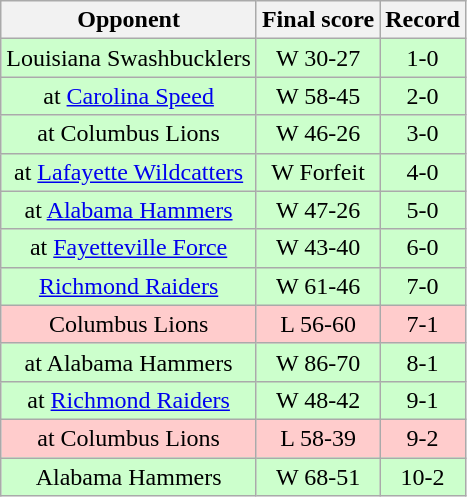<table class="wikitable">
<tr>
<th>Opponent</th>
<th>Final score</th>
<th>Record</th>
</tr>
<tr align="center" bgcolor="#CCFFCC">
<td>Louisiana Swashbucklers</td>
<td>W 30-27</td>
<td>1-0</td>
</tr>
<tr align="center" bgcolor="#CCFFCC">
<td>at <a href='#'>Carolina Speed</a></td>
<td>W 58-45</td>
<td>2-0</td>
</tr>
<tr align="center" bgcolor="#CCFFCC">
<td>at Columbus Lions</td>
<td>W 46-26</td>
<td>3-0</td>
</tr>
<tr align="center" bgcolor="#CCFFCC">
<td>at <a href='#'>Lafayette Wildcatters</a></td>
<td>W Forfeit</td>
<td>4-0</td>
</tr>
<tr align="center" bgcolor="#CCFFCC">
<td>at <a href='#'>Alabama Hammers</a></td>
<td>W 47-26</td>
<td>5-0</td>
</tr>
<tr align="center" bgcolor="#CCFFCC">
<td>at <a href='#'>Fayetteville Force</a></td>
<td>W 43-40</td>
<td>6-0</td>
</tr>
<tr align="center" bgcolor="#CCFFCC">
<td><a href='#'>Richmond Raiders</a></td>
<td>W 61-46</td>
<td>7-0</td>
</tr>
<tr align="center" bgcolor="#FFCCCC">
<td>Columbus Lions</td>
<td>L 56-60</td>
<td>7-1</td>
</tr>
<tr align="center" bgcolor="#CCFFCC">
<td>at Alabama Hammers</td>
<td>W 86-70</td>
<td>8-1</td>
</tr>
<tr align="center" bgcolor="#CCFFCC">
<td>at <a href='#'>Richmond Raiders</a></td>
<td>W 48-42</td>
<td>9-1</td>
</tr>
<tr align="center" bgcolor="#FFCCCC">
<td>at Columbus Lions</td>
<td>L 58-39</td>
<td>9-2</td>
</tr>
<tr align="center" bgcolor="#CCFFCC">
<td>Alabama Hammers</td>
<td>W 68-51</td>
<td>10-2</td>
</tr>
</table>
